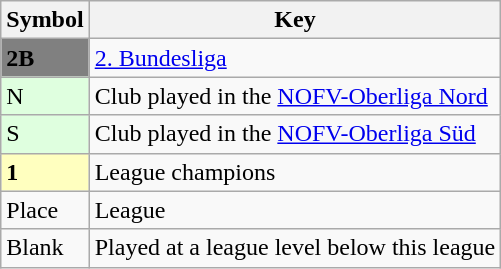<table class="wikitable" align="center">
<tr>
<th>Symbol</th>
<th>Key</th>
</tr>
<tr>
<td style="background:#808080"><strong>2B</strong></td>
<td><a href='#'>2. Bundesliga</a></td>
</tr>
<tr>
<td style="background:#dfffdf">N</td>
<td>Club played in the <a href='#'>NOFV-Oberliga Nord</a></td>
</tr>
<tr>
<td style="background:#dfffdf">S</td>
<td>Club played in the <a href='#'>NOFV-Oberliga Süd</a></td>
</tr>
<tr>
<td style="background:#ffffbf"><strong>1</strong></td>
<td>League champions</td>
</tr>
<tr>
<td>Place</td>
<td>League</td>
</tr>
<tr>
<td>Blank</td>
<td>Played at a league level below this league</td>
</tr>
</table>
